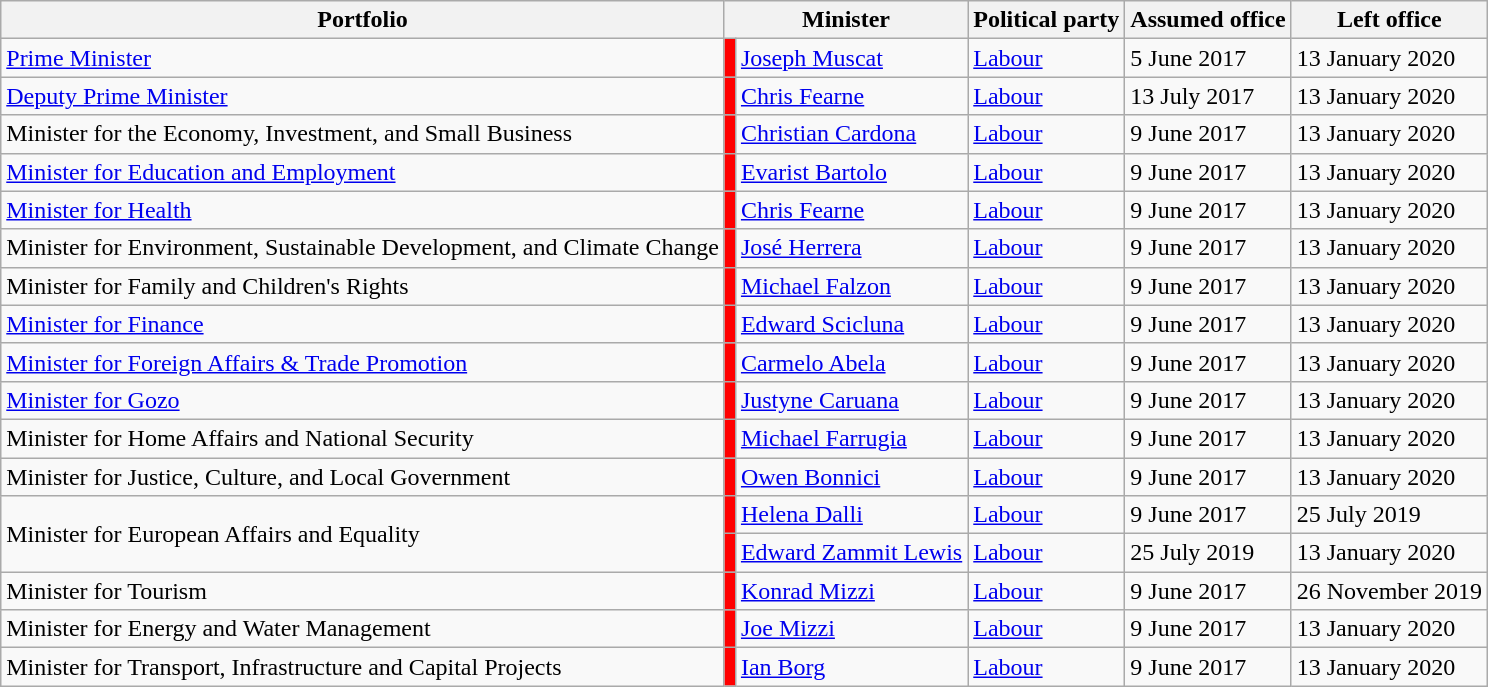<table class="wikitable">
<tr>
<th>Portfolio</th>
<th colspan="2">Minister</th>
<th>Political party</th>
<th>Assumed office</th>
<th>Left office</th>
</tr>
<tr>
<td><a href='#'>Prime Minister</a></td>
<td style="background:#FF0000;"></td>
<td><a href='#'>Joseph Muscat</a></td>
<td><a href='#'>Labour</a></td>
<td>5 June 2017</td>
<td>13 January 2020</td>
</tr>
<tr>
<td><a href='#'>Deputy Prime Minister</a></td>
<td style="background:#FF0000;"></td>
<td><a href='#'>Chris Fearne</a></td>
<td><a href='#'>Labour</a></td>
<td>13 July 2017</td>
<td>13 January 2020</td>
</tr>
<tr>
<td>Minister for the Economy, Investment, and Small Business</td>
<td style="background:#FF0000;"></td>
<td><a href='#'>Christian Cardona</a></td>
<td><a href='#'>Labour</a></td>
<td>9 June 2017</td>
<td>13 January 2020</td>
</tr>
<tr>
<td><a href='#'>Minister for Education and Employment</a></td>
<td style="background:#FF0000;"></td>
<td><a href='#'>Evarist Bartolo</a></td>
<td><a href='#'>Labour</a></td>
<td>9 June 2017</td>
<td>13 January 2020</td>
</tr>
<tr>
<td><a href='#'>Minister for Health</a></td>
<td style="background:#FF0000;"></td>
<td><a href='#'>Chris Fearne</a></td>
<td><a href='#'>Labour</a></td>
<td>9 June 2017</td>
<td>13 January 2020</td>
</tr>
<tr>
<td>Minister for Environment, Sustainable Development, and Climate Change</td>
<td style="background:#FF0000;"></td>
<td><a href='#'>José Herrera</a></td>
<td><a href='#'>Labour</a></td>
<td>9 June 2017</td>
<td>13 January 2020</td>
</tr>
<tr>
<td>Minister for Family and Children's Rights</td>
<td style="background:#FF0000;"></td>
<td><a href='#'>Michael Falzon</a></td>
<td><a href='#'>Labour</a></td>
<td>9 June 2017</td>
<td>13 January 2020</td>
</tr>
<tr>
<td><a href='#'>Minister for Finance</a></td>
<td style="background:#FF0000;"></td>
<td><a href='#'>Edward Scicluna</a></td>
<td><a href='#'>Labour</a></td>
<td>9 June 2017</td>
<td>13 January 2020</td>
</tr>
<tr>
<td><a href='#'>Minister for Foreign Affairs & Trade Promotion</a></td>
<td style="background:#FF0000;"></td>
<td><a href='#'>Carmelo Abela</a></td>
<td><a href='#'>Labour</a></td>
<td>9 June 2017</td>
<td>13 January 2020</td>
</tr>
<tr>
<td><a href='#'>Minister for Gozo</a></td>
<td style="background:#FF0000;"></td>
<td><a href='#'>Justyne Caruana</a></td>
<td><a href='#'>Labour</a></td>
<td>9 June 2017</td>
<td>13 January 2020</td>
</tr>
<tr>
<td>Minister for Home Affairs and National Security</td>
<td style="background:#FF0000;"></td>
<td><a href='#'>Michael Farrugia</a></td>
<td><a href='#'>Labour</a></td>
<td>9 June 2017</td>
<td>13 January 2020</td>
</tr>
<tr>
<td>Minister for Justice, Culture, and Local Government</td>
<td style="background:#FF0000;"></td>
<td><a href='#'>Owen Bonnici</a></td>
<td><a href='#'>Labour</a></td>
<td>9 June 2017</td>
<td>13 January 2020</td>
</tr>
<tr>
<td rowspan="2">Minister for European Affairs and Equality</td>
<td style="background:#FF0000;"></td>
<td><a href='#'>Helena Dalli</a></td>
<td><a href='#'>Labour</a></td>
<td>9 June 2017</td>
<td>25 July 2019</td>
</tr>
<tr>
<td style="background:#FF0000;"></td>
<td><a href='#'>Edward Zammit Lewis</a></td>
<td><a href='#'>Labour</a></td>
<td>25 July 2019</td>
<td>13 January 2020</td>
</tr>
<tr>
<td>Minister for Tourism</td>
<td style="background:#FF0000;"></td>
<td><a href='#'>Konrad Mizzi</a></td>
<td><a href='#'>Labour</a></td>
<td>9 June 2017</td>
<td>26 November 2019</td>
</tr>
<tr>
<td>Minister for Energy and Water Management</td>
<td style="background:#FF0000;"></td>
<td><a href='#'>Joe Mizzi</a></td>
<td><a href='#'>Labour</a></td>
<td>9 June 2017</td>
<td>13 January 2020</td>
</tr>
<tr>
<td>Minister for Transport, Infrastructure and Capital Projects</td>
<td style="background:#FF0000;"></td>
<td><a href='#'>Ian Borg</a></td>
<td><a href='#'>Labour</a></td>
<td>9 June 2017</td>
<td>13 January 2020</td>
</tr>
</table>
